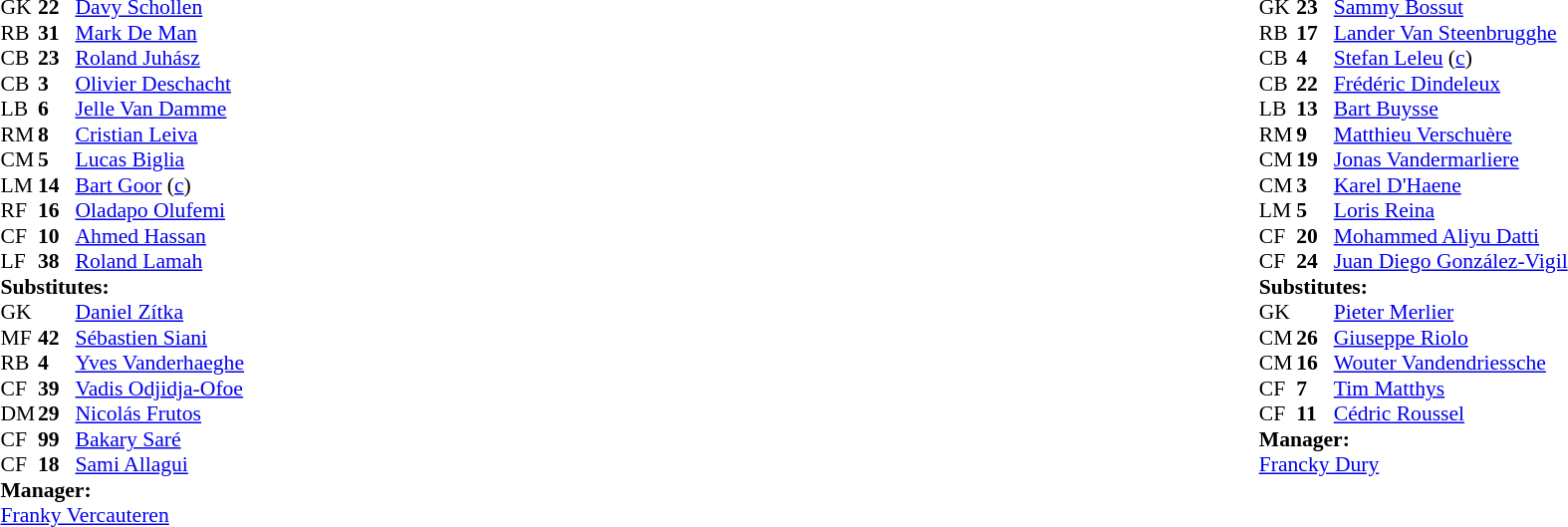<table style="width:100%">
<tr>
<td style="vertical-align:top; width:50%"><br><table style="font-size: 90%" cellspacing="0" cellpadding="0">
<tr>
<th width=25></th>
<th width=25></th>
</tr>
<tr>
<td>GK</td>
<td><strong>22</strong></td>
<td> <a href='#'>Davy Schollen</a></td>
</tr>
<tr>
<td>RB</td>
<td><strong>31</strong></td>
<td> <a href='#'>Mark De Man</a></td>
</tr>
<tr>
<td>CB</td>
<td><strong>23</strong></td>
<td> <a href='#'>Roland Juhász</a></td>
</tr>
<tr>
<td>CB</td>
<td><strong>3</strong></td>
<td> <a href='#'>Olivier Deschacht</a></td>
</tr>
<tr>
<td>LB</td>
<td><strong>6</strong></td>
<td> <a href='#'>Jelle Van Damme</a></td>
</tr>
<tr>
<td>RM</td>
<td><strong>8</strong></td>
<td> <a href='#'>Cristian Leiva</a></td>
<td></td>
</tr>
<tr>
<td>CM</td>
<td><strong>5</strong></td>
<td> <a href='#'>Lucas Biglia</a></td>
<td></td>
</tr>
<tr>
<td>LM</td>
<td><strong>14</strong></td>
<td> <a href='#'>Bart Goor</a> (<a href='#'>c</a>)</td>
<td></td>
</tr>
<tr>
<td>RF</td>
<td><strong>16</strong></td>
<td> <a href='#'>Oladapo Olufemi</a></td>
<td></td>
</tr>
<tr>
<td>CF</td>
<td><strong>10</strong></td>
<td> <a href='#'>Ahmed Hassan</a></td>
<td></td>
</tr>
<tr>
<td>LF</td>
<td><strong>38</strong></td>
<td> <a href='#'>Roland Lamah</a></td>
<td></td>
</tr>
<tr>
<td colspan=3><strong>Substitutes:</strong></td>
</tr>
<tr>
<td>GK</td>
<td></td>
<td> <a href='#'>Daniel Zítka</a></td>
</tr>
<tr>
<td>MF</td>
<td><strong>42</strong></td>
<td> <a href='#'>Sébastien Siani</a></td>
<td></td>
</tr>
<tr>
<td>RB</td>
<td><strong>4</strong></td>
<td> <a href='#'>Yves Vanderhaeghe</a></td>
<td></td>
</tr>
<tr>
<td>CF</td>
<td><strong>39</strong></td>
<td> <a href='#'>Vadis Odjidja-Ofoe</a></td>
<td></td>
</tr>
<tr>
<td>DM</td>
<td><strong>29</strong></td>
<td> <a href='#'>Nicolás Frutos</a></td>
<td></td>
</tr>
<tr>
<td>CF</td>
<td><strong>99</strong></td>
<td> <a href='#'>Bakary Saré</a></td>
<td></td>
</tr>
<tr>
<td>CF</td>
<td><strong>18</strong></td>
<td> <a href='#'>Sami Allagui</a></td>
<td></td>
</tr>
<tr>
<td colspan=3><strong>Manager:</strong></td>
</tr>
<tr>
<td colspan=4> <a href='#'>Franky Vercauteren</a></td>
</tr>
</table>
</td>
<td style="vertical-align:top"></td>
<td style="vertical-align:top; width:50%"><br><table cellspacing="0" cellpadding="0" style="font-size:90%; margin:auto">
<tr>
<th width=25></th>
<th width=25></th>
</tr>
<tr>
<td>GK</td>
<td><strong>23</strong></td>
<td> <a href='#'>Sammy Bossut</a></td>
</tr>
<tr>
<td>RB</td>
<td><strong>17</strong></td>
<td> <a href='#'>Lander Van Steenbrugghe</a></td>
<td></td>
<td></td>
</tr>
<tr>
<td>CB</td>
<td><strong>4</strong></td>
<td> <a href='#'>Stefan Leleu</a> (<a href='#'>c</a>)</td>
</tr>
<tr>
<td>CB</td>
<td><strong>22</strong></td>
<td> <a href='#'>Frédéric Dindeleux</a></td>
</tr>
<tr>
<td>LB</td>
<td><strong>13</strong></td>
<td> <a href='#'>Bart Buysse</a></td>
<td></td>
<td></td>
</tr>
<tr>
<td>RM</td>
<td><strong>9</strong></td>
<td> <a href='#'>Matthieu Verschuère</a></td>
</tr>
<tr>
<td>CM</td>
<td><strong>19</strong></td>
<td> <a href='#'>Jonas Vandermarliere</a></td>
</tr>
<tr>
<td>CM</td>
<td><strong>3</strong></td>
<td> <a href='#'>Karel D'Haene</a></td>
</tr>
<tr>
<td>LM</td>
<td><strong>5</strong></td>
<td> <a href='#'>Loris Reina</a></td>
</tr>
<tr>
<td>CF</td>
<td><strong>20</strong></td>
<td> <a href='#'>Mohammed Aliyu Datti</a></td>
<td></td>
<td></td>
</tr>
<tr>
<td>CF</td>
<td><strong>24</strong></td>
<td> <a href='#'>Juan Diego González-Vigil</a></td>
<td></td>
<td></td>
</tr>
<tr>
<td colspan=3><strong>Substitutes:</strong></td>
</tr>
<tr>
<td>GK</td>
<td></td>
<td> <a href='#'>Pieter Merlier</a></td>
</tr>
<tr>
<td>CM</td>
<td><strong>26</strong></td>
<td> <a href='#'>Giuseppe Riolo</a></td>
<td></td>
<td></td>
</tr>
<tr>
<td>CM</td>
<td><strong>16</strong></td>
<td> <a href='#'>Wouter Vandendriessche</a></td>
<td></td>
<td></td>
</tr>
<tr>
<td>CF</td>
<td><strong>7</strong></td>
<td> <a href='#'>Tim Matthys</a></td>
<td></td>
<td></td>
</tr>
<tr>
<td>CF</td>
<td><strong>11</strong></td>
<td> <a href='#'>Cédric Roussel</a></td>
<td></td>
<td></td>
</tr>
<tr>
<td colspan=3><strong>Manager:</strong></td>
</tr>
<tr>
<td colspan=4> <a href='#'>Francky Dury</a></td>
</tr>
</table>
</td>
</tr>
</table>
